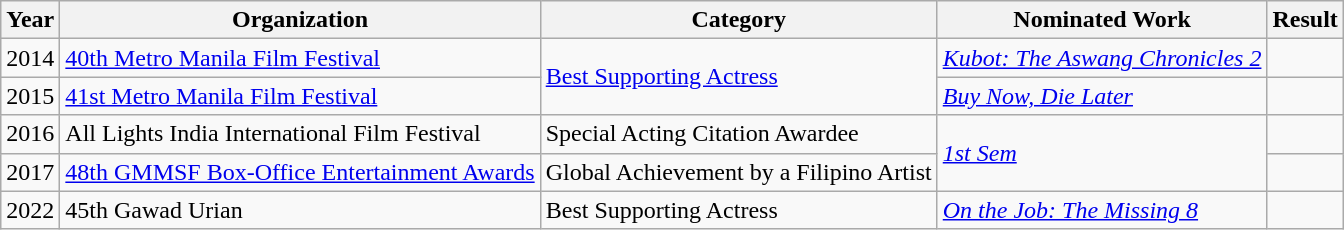<table class="wikitable sortable">
<tr>
<th>Year</th>
<th>Organization</th>
<th>Category</th>
<th>Nominated Work</th>
<th>Result</th>
</tr>
<tr>
<td>2014</td>
<td><a href='#'>40th Metro Manila Film Festival</a></td>
<td rowspan=2><a href='#'>Best Supporting Actress</a></td>
<td><em><a href='#'>Kubot: The Aswang Chronicles 2</a></em></td>
<td></td>
</tr>
<tr>
<td>2015</td>
<td><a href='#'>41st Metro Manila Film Festival</a></td>
<td><em><a href='#'>Buy Now, Die Later</a></em></td>
<td></td>
</tr>
<tr Metro Manila Film Festival 1991. Best Supporting Actress Nominee>
<td>2016</td>
<td>All Lights India International Film Festival</td>
<td>Special Acting Citation Awardee</td>
<td rowspan="2"><em><a href='#'>1st Sem</a></em></td>
<td></td>
</tr>
<tr>
<td>2017</td>
<td><a href='#'>48th GMMSF Box-Office Entertainment Awards</a></td>
<td>Global Achievement by a Filipino Artist</td>
<td></td>
</tr>
<tr>
<td>2022</td>
<td>45th Gawad Urian</td>
<td>Best Supporting Actress</td>
<td><em><a href='#'>On the Job: The Missing 8 </a></em></td>
<td></td>
</tr>
</table>
